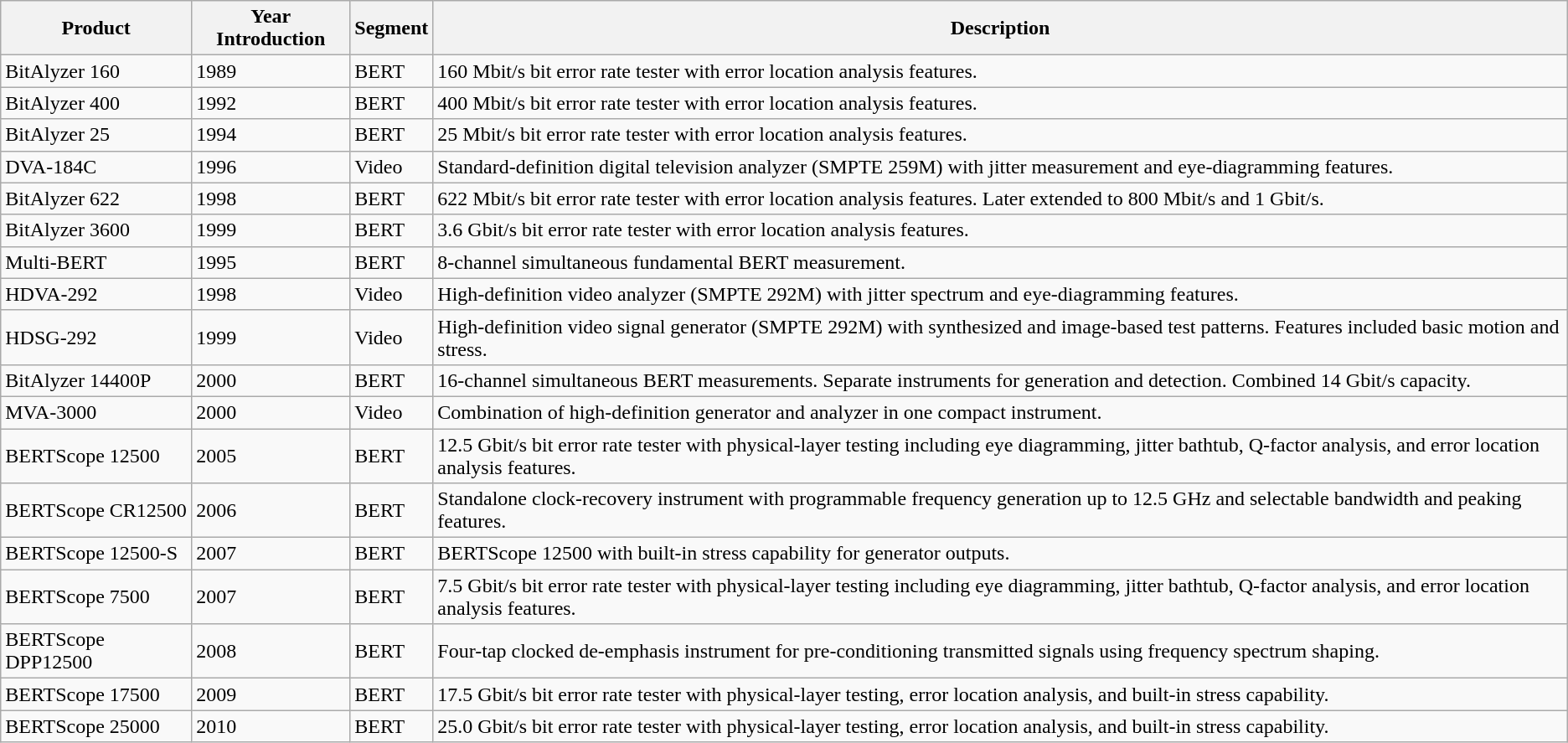<table class="wikitable">
<tr>
<th>Product</th>
<th>Year Introduction</th>
<th>Segment</th>
<th>Description</th>
</tr>
<tr>
<td>BitAlyzer 160</td>
<td>1989</td>
<td>BERT</td>
<td>160 Mbit/s bit error rate tester with error location analysis features.</td>
</tr>
<tr>
<td>BitAlyzer 400</td>
<td>1992</td>
<td>BERT</td>
<td>400 Mbit/s bit error rate tester with error location analysis features.</td>
</tr>
<tr>
<td>BitAlyzer 25</td>
<td>1994</td>
<td>BERT</td>
<td>25 Mbit/s bit error rate tester with error location analysis features.</td>
</tr>
<tr>
<td>DVA-184C</td>
<td>1996</td>
<td>Video</td>
<td>Standard-definition digital television analyzer (SMPTE 259M) with jitter measurement and eye-diagramming features.</td>
</tr>
<tr>
<td>BitAlyzer 622</td>
<td>1998</td>
<td>BERT</td>
<td>622 Mbit/s bit error rate tester with error location analysis features. Later extended to 800 Mbit/s and 1 Gbit/s.</td>
</tr>
<tr>
<td>BitAlyzer 3600</td>
<td>1999</td>
<td>BERT</td>
<td>3.6 Gbit/s bit error rate tester with error location analysis features.</td>
</tr>
<tr>
<td>Multi-BERT</td>
<td>1995</td>
<td>BERT</td>
<td>8-channel simultaneous fundamental BERT measurement.</td>
</tr>
<tr>
<td>HDVA-292</td>
<td>1998</td>
<td>Video</td>
<td>High-definition video analyzer (SMPTE 292M) with jitter spectrum and eye-diagramming features.</td>
</tr>
<tr>
<td>HDSG-292</td>
<td>1999</td>
<td>Video</td>
<td>High-definition video signal generator (SMPTE 292M) with synthesized and image-based test patterns. Features included basic motion and stress.</td>
</tr>
<tr>
<td>BitAlyzer 14400P</td>
<td>2000</td>
<td>BERT</td>
<td>16-channel simultaneous BERT measurements. Separate instruments for generation and detection. Combined 14 Gbit/s capacity.</td>
</tr>
<tr>
<td>MVA-3000</td>
<td>2000</td>
<td>Video</td>
<td>Combination of high-definition generator and analyzer in one compact instrument.</td>
</tr>
<tr>
<td>BERTScope 12500</td>
<td>2005</td>
<td>BERT</td>
<td>12.5 Gbit/s bit error rate tester with physical-layer testing including eye diagramming, jitter bathtub, Q-factor analysis, and error location analysis features.</td>
</tr>
<tr>
<td>BERTScope CR12500</td>
<td>2006</td>
<td>BERT</td>
<td>Standalone clock-recovery instrument with programmable frequency generation up to 12.5 GHz and selectable bandwidth and peaking features.</td>
</tr>
<tr>
<td>BERTScope 12500-S</td>
<td>2007</td>
<td>BERT</td>
<td>BERTScope 12500 with built-in stress capability for generator outputs.</td>
</tr>
<tr>
<td>BERTScope 7500</td>
<td>2007</td>
<td>BERT</td>
<td>7.5 Gbit/s bit error rate tester with physical-layer testing including eye diagramming, jitter bathtub, Q-factor analysis, and error location analysis features.</td>
</tr>
<tr>
<td>BERTScope DPP12500</td>
<td>2008</td>
<td>BERT</td>
<td>Four-tap clocked de-emphasis instrument for pre-conditioning transmitted signals using frequency spectrum shaping.</td>
</tr>
<tr>
<td>BERTScope 17500</td>
<td>2009</td>
<td>BERT</td>
<td>17.5 Gbit/s bit error rate tester with physical-layer testing, error location analysis, and built-in stress capability.</td>
</tr>
<tr>
<td>BERTScope 25000</td>
<td>2010</td>
<td>BERT</td>
<td>25.0 Gbit/s bit error rate tester with physical-layer testing, error location analysis, and built-in stress capability.</td>
</tr>
</table>
